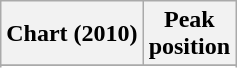<table class="wikitable plainrowheaders sortable" style="text-align:center">
<tr>
<th scope="col">Chart (2010)</th>
<th scope="col">Peak<br>position</th>
</tr>
<tr>
</tr>
<tr>
</tr>
<tr>
</tr>
<tr>
</tr>
</table>
